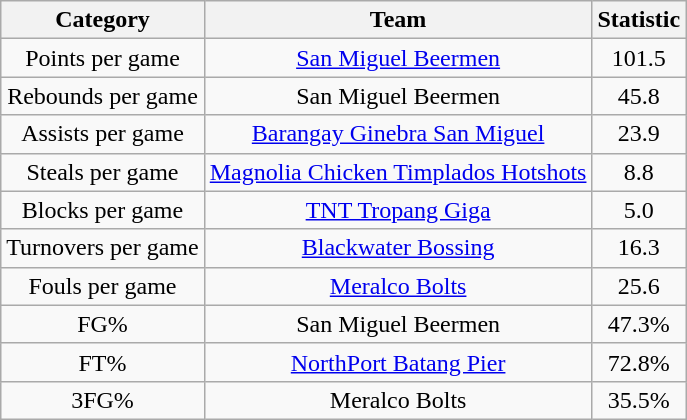<table class="wikitable" style="text-align:center">
<tr>
<th>Category</th>
<th>Team</th>
<th>Statistic</th>
</tr>
<tr>
<td>Points per game</td>
<td><a href='#'>San Miguel Beermen</a></td>
<td>101.5</td>
</tr>
<tr>
<td>Rebounds per game</td>
<td>San Miguel Beermen</td>
<td>45.8</td>
</tr>
<tr>
<td>Assists per game</td>
<td><a href='#'>Barangay Ginebra San Miguel</a></td>
<td>23.9</td>
</tr>
<tr>
<td>Steals per game</td>
<td><a href='#'>Magnolia Chicken Timplados Hotshots</a></td>
<td>8.8</td>
</tr>
<tr>
<td>Blocks per game</td>
<td><a href='#'>TNT Tropang Giga</a></td>
<td>5.0</td>
</tr>
<tr>
<td>Turnovers per game</td>
<td><a href='#'>Blackwater Bossing</a></td>
<td>16.3</td>
</tr>
<tr>
<td>Fouls per game</td>
<td><a href='#'>Meralco Bolts</a></td>
<td>25.6</td>
</tr>
<tr>
<td>FG%</td>
<td>San Miguel Beermen</td>
<td>47.3%</td>
</tr>
<tr>
<td>FT%</td>
<td><a href='#'>NorthPort Batang Pier</a></td>
<td>72.8%</td>
</tr>
<tr>
<td>3FG%</td>
<td>Meralco Bolts</td>
<td>35.5%</td>
</tr>
</table>
